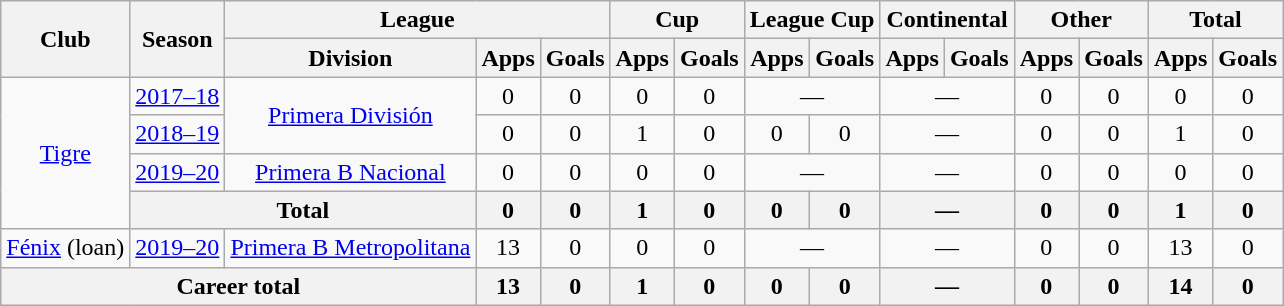<table class="wikitable" style="text-align:center">
<tr>
<th rowspan="2">Club</th>
<th rowspan="2">Season</th>
<th colspan="3">League</th>
<th colspan="2">Cup</th>
<th colspan="2">League Cup</th>
<th colspan="2">Continental</th>
<th colspan="2">Other</th>
<th colspan="2">Total</th>
</tr>
<tr>
<th>Division</th>
<th>Apps</th>
<th>Goals</th>
<th>Apps</th>
<th>Goals</th>
<th>Apps</th>
<th>Goals</th>
<th>Apps</th>
<th>Goals</th>
<th>Apps</th>
<th>Goals</th>
<th>Apps</th>
<th>Goals</th>
</tr>
<tr>
<td rowspan="4"><a href='#'>Tigre</a></td>
<td><a href='#'>2017–18</a></td>
<td rowspan="2"><a href='#'>Primera División</a></td>
<td>0</td>
<td>0</td>
<td>0</td>
<td>0</td>
<td colspan="2">—</td>
<td colspan="2">—</td>
<td>0</td>
<td>0</td>
<td>0</td>
<td>0</td>
</tr>
<tr>
<td><a href='#'>2018–19</a></td>
<td>0</td>
<td>0</td>
<td>1</td>
<td>0</td>
<td>0</td>
<td>0</td>
<td colspan="2">—</td>
<td>0</td>
<td>0</td>
<td>1</td>
<td>0</td>
</tr>
<tr>
<td><a href='#'>2019–20</a></td>
<td rowspan="1"><a href='#'>Primera B Nacional</a></td>
<td>0</td>
<td>0</td>
<td>0</td>
<td>0</td>
<td colspan="2">—</td>
<td colspan="2">—</td>
<td>0</td>
<td>0</td>
<td>0</td>
<td>0</td>
</tr>
<tr>
<th colspan="2">Total</th>
<th>0</th>
<th>0</th>
<th>1</th>
<th>0</th>
<th>0</th>
<th>0</th>
<th colspan="2">—</th>
<th>0</th>
<th>0</th>
<th>1</th>
<th>0</th>
</tr>
<tr>
<td rowspan="1"><a href='#'>Fénix</a> (loan)</td>
<td><a href='#'>2019–20</a></td>
<td rowspan="1"><a href='#'>Primera B Metropolitana</a></td>
<td>13</td>
<td>0</td>
<td>0</td>
<td>0</td>
<td colspan="2">—</td>
<td colspan="2">—</td>
<td>0</td>
<td>0</td>
<td>13</td>
<td>0</td>
</tr>
<tr>
<th colspan="3">Career total</th>
<th>13</th>
<th>0</th>
<th>1</th>
<th>0</th>
<th>0</th>
<th>0</th>
<th colspan="2">—</th>
<th>0</th>
<th>0</th>
<th>14</th>
<th>0</th>
</tr>
</table>
